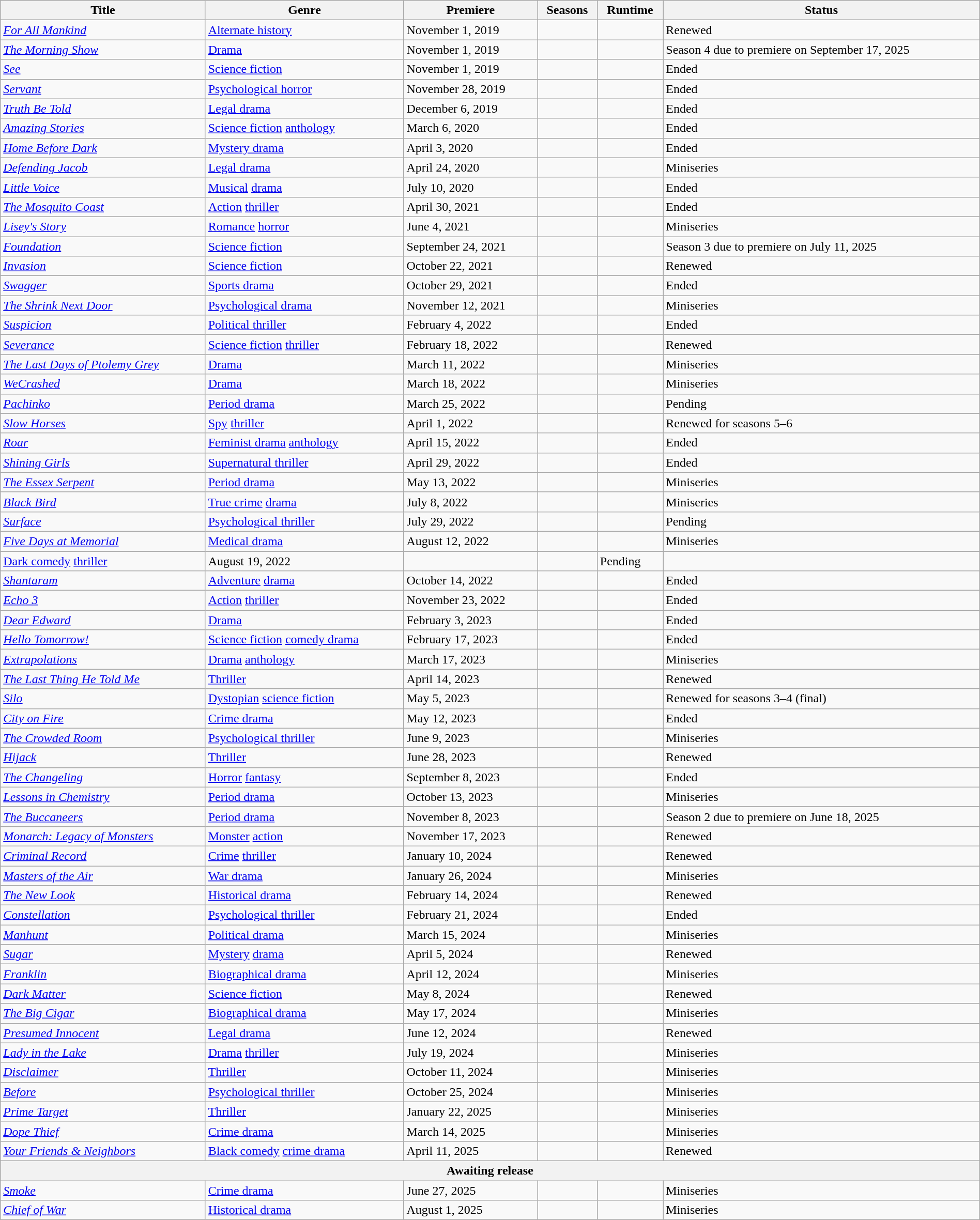<table class="wikitable sortable" style="width:100%">
<tr>
<th>Title</th>
<th>Genre</th>
<th>Premiere</th>
<th>Seasons</th>
<th>Runtime</th>
<th>Status</th>
</tr>
<tr>
<td><em><a href='#'>For All Mankind</a></em></td>
<td><a href='#'>Alternate history</a></td>
<td>November 1, 2019</td>
<td></td>
<td></td>
<td>Renewed</td>
</tr>
<tr>
<td><em><a href='#'>The Morning Show</a></em></td>
<td><a href='#'>Drama</a></td>
<td>November 1, 2019</td>
<td></td>
<td></td>
<td>Season 4 due to premiere on September 17, 2025</td>
</tr>
<tr>
<td><em><a href='#'>See</a></em></td>
<td><a href='#'>Science fiction</a></td>
<td>November 1, 2019</td>
<td></td>
<td></td>
<td>Ended</td>
</tr>
<tr>
<td><em><a href='#'>Servant</a></em></td>
<td><a href='#'>Psychological horror</a></td>
<td>November 28, 2019</td>
<td></td>
<td></td>
<td>Ended</td>
</tr>
<tr>
<td><em><a href='#'>Truth Be Told</a></em></td>
<td><a href='#'>Legal drama</a></td>
<td>December 6, 2019</td>
<td></td>
<td></td>
<td>Ended</td>
</tr>
<tr>
<td><em><a href='#'>Amazing Stories</a></em></td>
<td><a href='#'>Science fiction</a> <a href='#'>anthology</a></td>
<td>March 6, 2020</td>
<td></td>
<td></td>
<td>Ended</td>
</tr>
<tr>
<td><em><a href='#'>Home Before Dark</a></em></td>
<td><a href='#'>Mystery drama</a></td>
<td>April 3, 2020</td>
<td></td>
<td></td>
<td>Ended</td>
</tr>
<tr>
<td><em><a href='#'>Defending Jacob</a></em></td>
<td><a href='#'>Legal drama</a></td>
<td>April 24, 2020</td>
<td></td>
<td></td>
<td>Miniseries</td>
</tr>
<tr>
<td><em><a href='#'>Little Voice</a></em></td>
<td><a href='#'>Musical</a> <a href='#'>drama</a></td>
<td>July 10, 2020</td>
<td></td>
<td></td>
<td>Ended</td>
</tr>
<tr>
<td><em><a href='#'>The Mosquito Coast</a></em></td>
<td><a href='#'>Action</a> <a href='#'>thriller</a></td>
<td>April 30, 2021</td>
<td></td>
<td></td>
<td>Ended</td>
</tr>
<tr>
<td><em><a href='#'>Lisey's Story</a></em></td>
<td><a href='#'>Romance</a> <a href='#'>horror</a></td>
<td>June 4, 2021</td>
<td></td>
<td></td>
<td>Miniseries</td>
</tr>
<tr>
<td><em><a href='#'>Foundation</a></em></td>
<td><a href='#'>Science fiction</a></td>
<td>September 24, 2021</td>
<td></td>
<td></td>
<td>Season 3 due to premiere on July 11, 2025</td>
</tr>
<tr>
<td><em><a href='#'>Invasion</a></em></td>
<td><a href='#'>Science fiction</a></td>
<td>October 22, 2021</td>
<td></td>
<td></td>
<td>Renewed</td>
</tr>
<tr>
<td><em><a href='#'>Swagger</a></em></td>
<td><a href='#'>Sports drama</a></td>
<td>October 29, 2021</td>
<td></td>
<td></td>
<td>Ended</td>
</tr>
<tr>
<td><em><a href='#'>The Shrink Next Door</a></em></td>
<td><a href='#'>Psychological drama</a></td>
<td>November 12, 2021</td>
<td></td>
<td></td>
<td>Miniseries</td>
</tr>
<tr>
<td><em><a href='#'>Suspicion</a></em></td>
<td><a href='#'>Political thriller</a></td>
<td>February 4, 2022</td>
<td></td>
<td></td>
<td>Ended</td>
</tr>
<tr>
<td><em><a href='#'>Severance</a></em></td>
<td><a href='#'>Science fiction</a> <a href='#'>thriller</a></td>
<td>February 18, 2022</td>
<td></td>
<td></td>
<td>Renewed</td>
</tr>
<tr>
<td><em><a href='#'>The Last Days of Ptolemy Grey</a></em></td>
<td><a href='#'>Drama</a></td>
<td>March 11, 2022</td>
<td></td>
<td></td>
<td>Miniseries</td>
</tr>
<tr>
<td><em><a href='#'>WeCrashed</a></em></td>
<td><a href='#'>Drama</a></td>
<td>March 18, 2022</td>
<td></td>
<td></td>
<td>Miniseries</td>
</tr>
<tr>
<td><em><a href='#'>Pachinko</a></em></td>
<td><a href='#'>Period drama</a></td>
<td>March 25, 2022</td>
<td></td>
<td></td>
<td>Pending</td>
</tr>
<tr>
<td><em><a href='#'>Slow Horses</a></em></td>
<td><a href='#'>Spy</a> <a href='#'>thriller</a></td>
<td>April 1, 2022</td>
<td></td>
<td></td>
<td>Renewed for seasons 5–6</td>
</tr>
<tr>
<td><em><a href='#'>Roar</a></em></td>
<td><a href='#'>Feminist drama</a> <a href='#'>anthology</a></td>
<td>April 15, 2022</td>
<td></td>
<td></td>
<td>Ended</td>
</tr>
<tr>
<td><em><a href='#'>Shining Girls</a></em></td>
<td><a href='#'>Supernatural thriller</a></td>
<td>April 29, 2022</td>
<td></td>
<td></td>
<td>Ended</td>
</tr>
<tr>
<td><em><a href='#'>The Essex Serpent</a></em></td>
<td><a href='#'>Period drama</a></td>
<td>May 13, 2022</td>
<td></td>
<td></td>
<td>Miniseries</td>
</tr>
<tr>
<td><em><a href='#'>Black Bird</a></em></td>
<td><a href='#'>True crime</a> <a href='#'>drama</a></td>
<td>July 8, 2022</td>
<td></td>
<td></td>
<td>Miniseries</td>
</tr>
<tr>
<td><em><a href='#'>Surface</a></em></td>
<td><a href='#'>Psychological thriller</a></td>
<td>July 29, 2022</td>
<td></td>
<td></td>
<td>Pending</td>
</tr>
<tr>
<td><em><a href='#'>Five Days at Memorial</a></em></td>
<td><a href='#'>Medical drama</a></td>
<td>August 12, 2022</td>
<td></td>
<td></td>
<td>Miniseries</td>
</tr>
<tr>
<td><a href='#'>Dark comedy</a> <a href='#'>thriller</a></td>
<td>August 19, 2022</td>
<td></td>
<td></td>
<td>Pending</td>
</tr>
<tr>
<td><em><a href='#'>Shantaram</a></em></td>
<td><a href='#'>Adventure</a> <a href='#'>drama</a></td>
<td>October 14, 2022</td>
<td></td>
<td></td>
<td>Ended</td>
</tr>
<tr>
<td><em><a href='#'>Echo 3</a></em></td>
<td><a href='#'>Action</a> <a href='#'>thriller</a></td>
<td>November 23, 2022</td>
<td></td>
<td></td>
<td>Ended</td>
</tr>
<tr>
<td><em><a href='#'>Dear Edward</a></em></td>
<td><a href='#'>Drama</a></td>
<td>February 3, 2023</td>
<td></td>
<td></td>
<td>Ended</td>
</tr>
<tr>
<td><em><a href='#'>Hello Tomorrow!</a></em></td>
<td><a href='#'>Science fiction</a> <a href='#'>comedy drama</a></td>
<td>February 17, 2023</td>
<td></td>
<td></td>
<td>Ended</td>
</tr>
<tr>
<td><em><a href='#'>Extrapolations</a></em></td>
<td><a href='#'>Drama</a> <a href='#'>anthology</a></td>
<td>March 17, 2023</td>
<td></td>
<td></td>
<td>Miniseries</td>
</tr>
<tr>
<td><em><a href='#'>The Last Thing He Told Me</a></em></td>
<td><a href='#'>Thriller</a></td>
<td>April 14, 2023</td>
<td></td>
<td></td>
<td>Renewed</td>
</tr>
<tr>
<td><em><a href='#'>Silo</a></em></td>
<td><a href='#'>Dystopian</a> <a href='#'>science fiction</a></td>
<td>May 5, 2023</td>
<td></td>
<td></td>
<td>Renewed for seasons 3–4 (final)</td>
</tr>
<tr>
<td><em><a href='#'>City on Fire</a></em></td>
<td><a href='#'>Crime drama</a></td>
<td>May 12, 2023</td>
<td></td>
<td></td>
<td>Ended</td>
</tr>
<tr>
<td><em><a href='#'>The Crowded Room</a></em></td>
<td><a href='#'>Psychological thriller</a></td>
<td>June 9, 2023</td>
<td></td>
<td></td>
<td>Miniseries</td>
</tr>
<tr>
<td><em><a href='#'>Hijack</a></em></td>
<td><a href='#'>Thriller</a></td>
<td>June 28, 2023</td>
<td></td>
<td></td>
<td>Renewed</td>
</tr>
<tr>
<td><em><a href='#'>The Changeling</a></em></td>
<td><a href='#'>Horror</a> <a href='#'>fantasy</a></td>
<td>September 8, 2023</td>
<td></td>
<td></td>
<td>Ended</td>
</tr>
<tr>
<td><em><a href='#'>Lessons in Chemistry</a></em></td>
<td><a href='#'>Period drama</a></td>
<td>October 13, 2023</td>
<td></td>
<td></td>
<td>Miniseries</td>
</tr>
<tr>
<td><em><a href='#'>The Buccaneers</a></em></td>
<td><a href='#'>Period drama</a></td>
<td>November 8, 2023</td>
<td></td>
<td></td>
<td>Season 2 due to premiere on June 18, 2025</td>
</tr>
<tr>
<td><em><a href='#'>Monarch: Legacy of Monsters</a></em></td>
<td><a href='#'>Monster</a> <a href='#'>action</a></td>
<td>November 17, 2023</td>
<td></td>
<td></td>
<td>Renewed</td>
</tr>
<tr>
<td><em><a href='#'>Criminal Record</a></em></td>
<td><a href='#'>Crime</a> <a href='#'>thriller</a></td>
<td>January 10, 2024</td>
<td></td>
<td></td>
<td>Renewed</td>
</tr>
<tr>
<td><em><a href='#'>Masters of the Air</a></em></td>
<td><a href='#'>War drama</a></td>
<td>January 26, 2024</td>
<td></td>
<td></td>
<td>Miniseries</td>
</tr>
<tr>
<td><em><a href='#'>The New Look</a></em></td>
<td><a href='#'>Historical drama</a></td>
<td>February 14, 2024</td>
<td></td>
<td></td>
<td>Renewed</td>
</tr>
<tr>
<td><em><a href='#'>Constellation</a></em></td>
<td><a href='#'>Psychological thriller</a></td>
<td>February 21, 2024</td>
<td></td>
<td></td>
<td>Ended</td>
</tr>
<tr>
<td><em><a href='#'>Manhunt</a></em></td>
<td><a href='#'>Political drama</a></td>
<td>March 15, 2024</td>
<td></td>
<td></td>
<td>Miniseries</td>
</tr>
<tr>
<td><em><a href='#'>Sugar</a></em></td>
<td><a href='#'>Mystery</a> <a href='#'>drama</a></td>
<td>April 5, 2024</td>
<td></td>
<td></td>
<td>Renewed</td>
</tr>
<tr>
<td><em><a href='#'>Franklin</a></em></td>
<td><a href='#'>Biographical drama</a></td>
<td>April 12, 2024</td>
<td></td>
<td></td>
<td>Miniseries</td>
</tr>
<tr>
<td><em><a href='#'>Dark Matter</a></em></td>
<td><a href='#'>Science fiction</a></td>
<td>May 8, 2024</td>
<td></td>
<td></td>
<td>Renewed</td>
</tr>
<tr>
<td><em><a href='#'>The Big Cigar</a></em></td>
<td><a href='#'>Biographical drama</a></td>
<td>May 17, 2024</td>
<td></td>
<td></td>
<td>Miniseries</td>
</tr>
<tr>
<td><em><a href='#'>Presumed Innocent</a></em></td>
<td><a href='#'>Legal drama</a></td>
<td>June 12, 2024</td>
<td></td>
<td></td>
<td>Renewed</td>
</tr>
<tr>
<td><em><a href='#'>Lady in the Lake</a></em></td>
<td><a href='#'>Drama</a> <a href='#'>thriller</a></td>
<td>July 19, 2024</td>
<td></td>
<td></td>
<td>Miniseries</td>
</tr>
<tr>
<td><em><a href='#'>Disclaimer</a></em></td>
<td><a href='#'>Thriller</a></td>
<td>October 11, 2024</td>
<td></td>
<td></td>
<td>Miniseries</td>
</tr>
<tr>
<td><em><a href='#'>Before</a></em></td>
<td><a href='#'>Psychological thriller</a></td>
<td>October 25, 2024</td>
<td></td>
<td></td>
<td>Miniseries</td>
</tr>
<tr>
<td><em><a href='#'>Prime Target</a></em></td>
<td><a href='#'>Thriller</a></td>
<td>January 22, 2025</td>
<td></td>
<td></td>
<td>Miniseries</td>
</tr>
<tr>
<td><em><a href='#'>Dope Thief</a></em></td>
<td><a href='#'>Crime drama</a></td>
<td>March 14, 2025</td>
<td></td>
<td></td>
<td>Miniseries</td>
</tr>
<tr>
<td><em><a href='#'>Your Friends & Neighbors</a></em></td>
<td><a href='#'>Black comedy</a> <a href='#'>crime drama</a></td>
<td>April 11, 2025</td>
<td></td>
<td></td>
<td>Renewed</td>
</tr>
<tr>
<th colspan="6">Awaiting release</th>
</tr>
<tr>
<td><em><a href='#'>Smoke</a></em></td>
<td><a href='#'>Crime drama</a></td>
<td>June 27, 2025</td>
<td></td>
<td></td>
<td>Miniseries</td>
</tr>
<tr>
<td><em><a href='#'>Chief of War</a></em></td>
<td><a href='#'>Historical drama</a></td>
<td>August 1, 2025</td>
<td></td>
<td></td>
<td>Miniseries</td>
</tr>
</table>
